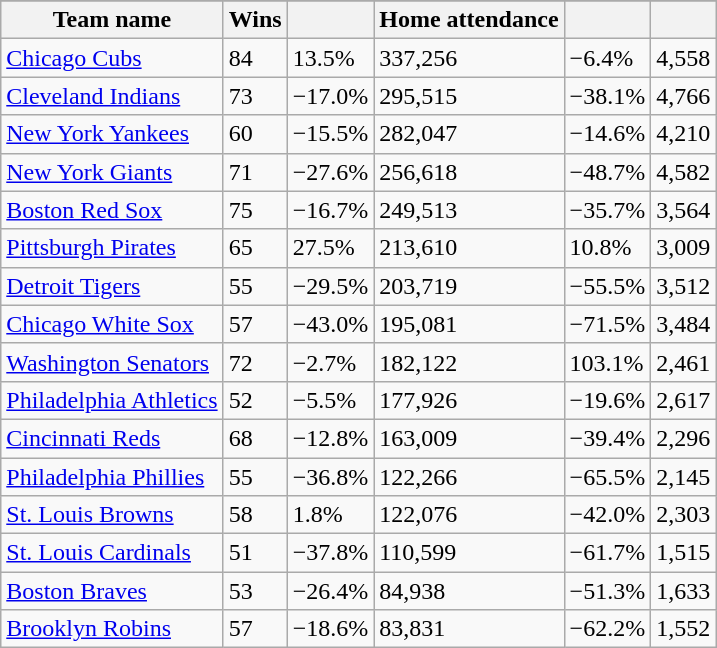<table class="wikitable sortable">
<tr style="text-align:center; font-size:larger;">
</tr>
<tr>
<th>Team name</th>
<th>Wins</th>
<th></th>
<th>Home attendance</th>
<th></th>
<th></th>
</tr>
<tr>
<td><a href='#'>Chicago Cubs</a></td>
<td>84</td>
<td>13.5%</td>
<td>337,256</td>
<td>−6.4%</td>
<td>4,558</td>
</tr>
<tr>
<td><a href='#'>Cleveland Indians</a></td>
<td>73</td>
<td>−17.0%</td>
<td>295,515</td>
<td>−38.1%</td>
<td>4,766</td>
</tr>
<tr>
<td><a href='#'>New York Yankees</a></td>
<td>60</td>
<td>−15.5%</td>
<td>282,047</td>
<td>−14.6%</td>
<td>4,210</td>
</tr>
<tr>
<td><a href='#'>New York Giants</a></td>
<td>71</td>
<td>−27.6%</td>
<td>256,618</td>
<td>−48.7%</td>
<td>4,582</td>
</tr>
<tr>
<td><a href='#'>Boston Red Sox</a></td>
<td>75</td>
<td>−16.7%</td>
<td>249,513</td>
<td>−35.7%</td>
<td>3,564</td>
</tr>
<tr>
<td><a href='#'>Pittsburgh Pirates</a></td>
<td>65</td>
<td>27.5%</td>
<td>213,610</td>
<td>10.8%</td>
<td>3,009</td>
</tr>
<tr>
<td><a href='#'>Detroit Tigers</a></td>
<td>55</td>
<td>−29.5%</td>
<td>203,719</td>
<td>−55.5%</td>
<td>3,512</td>
</tr>
<tr>
<td><a href='#'>Chicago White Sox</a></td>
<td>57</td>
<td>−43.0%</td>
<td>195,081</td>
<td>−71.5%</td>
<td>3,484</td>
</tr>
<tr>
<td><a href='#'>Washington Senators</a></td>
<td>72</td>
<td>−2.7%</td>
<td>182,122</td>
<td>103.1%</td>
<td>2,461</td>
</tr>
<tr>
<td><a href='#'>Philadelphia Athletics</a></td>
<td>52</td>
<td>−5.5%</td>
<td>177,926</td>
<td>−19.6%</td>
<td>2,617</td>
</tr>
<tr>
<td><a href='#'>Cincinnati Reds</a></td>
<td>68</td>
<td>−12.8%</td>
<td>163,009</td>
<td>−39.4%</td>
<td>2,296</td>
</tr>
<tr>
<td><a href='#'>Philadelphia Phillies</a></td>
<td>55</td>
<td>−36.8%</td>
<td>122,266</td>
<td>−65.5%</td>
<td>2,145</td>
</tr>
<tr>
<td><a href='#'>St. Louis Browns</a></td>
<td>58</td>
<td>1.8%</td>
<td>122,076</td>
<td>−42.0%</td>
<td>2,303</td>
</tr>
<tr>
<td><a href='#'>St. Louis Cardinals</a></td>
<td>51</td>
<td>−37.8%</td>
<td>110,599</td>
<td>−61.7%</td>
<td>1,515</td>
</tr>
<tr>
<td><a href='#'>Boston Braves</a></td>
<td>53</td>
<td>−26.4%</td>
<td>84,938</td>
<td>−51.3%</td>
<td>1,633</td>
</tr>
<tr>
<td><a href='#'>Brooklyn Robins</a></td>
<td>57</td>
<td>−18.6%</td>
<td>83,831</td>
<td>−62.2%</td>
<td>1,552</td>
</tr>
</table>
